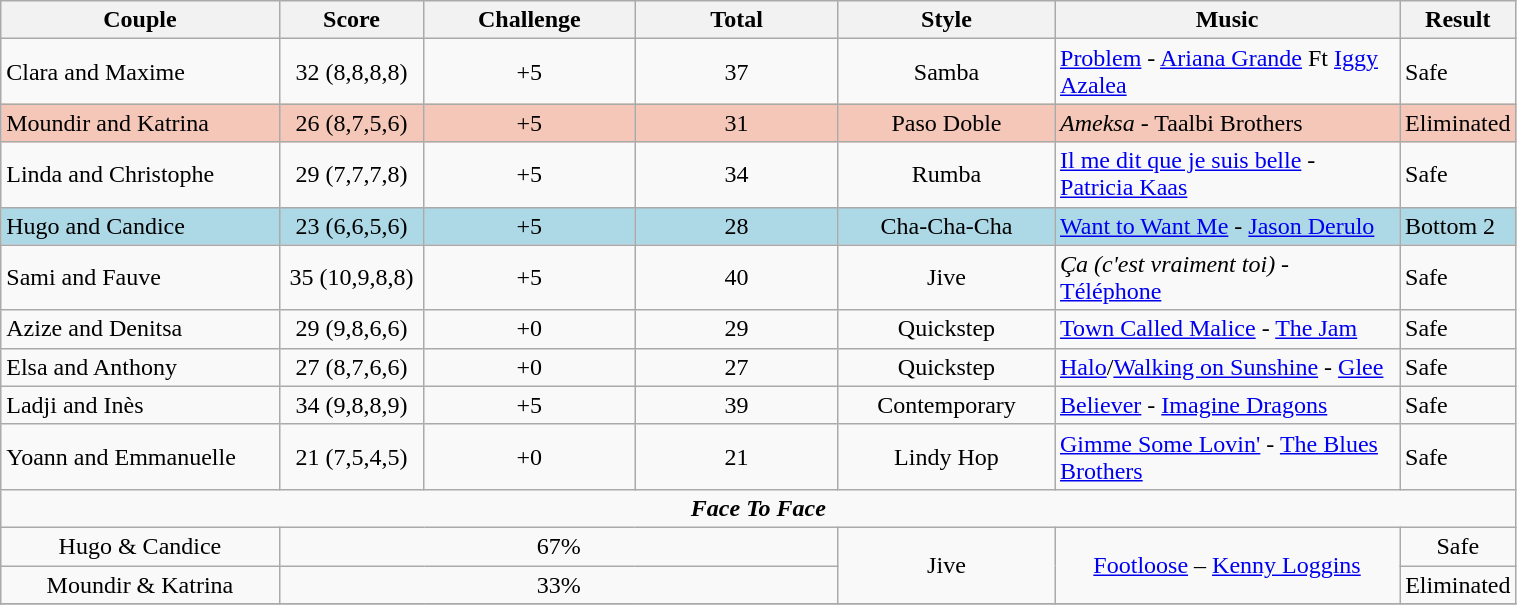<table class="wikitable" style="width:80%; text-align:center;">
<tr>
<th style="width:20%;">Couple</th>
<th style="width:10%;">Score</th>
<th style="width:15%;">Challenge</th>
<th style="width:15%;">Total</th>
<th style="width:15%;">Style</th>
<th style="width:60%;">Music</th>
<th style="width:60%;">Result</th>
</tr>
<tr>
<td style="text-align:left;">Clara and Maxime</td>
<td>32 (8,8,8,8)</td>
<td>+5</td>
<td>37</td>
<td>Samba</td>
<td style="text-align:left;"><a href='#'>Problem</a> - <a href='#'>Ariana Grande</a> Ft <a href='#'>Iggy Azalea</a></td>
<td style="text-align:left;">Safe</td>
</tr>
<tr style="background:#f4c7b8;">
<td style="text-align:left;">Moundir and Katrina</td>
<td>26 (8,7,5,6)</td>
<td>+5</td>
<td>31</td>
<td>Paso Doble</td>
<td style="text-align:left;"><em>Ameksa</em> - Taalbi Brothers</td>
<td style="text-align:left;">Eliminated</td>
</tr>
<tr>
<td style="text-align:left;">Linda and Christophe</td>
<td>29 (7,7,7,8)</td>
<td>+5</td>
<td>34</td>
<td>Rumba</td>
<td style="text-align:left;"><a href='#'>Il me dit que je suis belle</a> - <a href='#'>Patricia Kaas</a></td>
<td style="text-align:left;">Safe</td>
</tr>
<tr style="background:lightblue;">
<td style="text-align:left;">Hugo and Candice</td>
<td>23 (6,6,5,6)</td>
<td>+5</td>
<td>28</td>
<td>Cha-Cha-Cha</td>
<td style="text-align:left;"><a href='#'>Want to Want Me</a> - <a href='#'>Jason Derulo</a></td>
<td style="text-align:left;">Bottom 2</td>
</tr>
<tr>
<td style="text-align:left;">Sami and Fauve</td>
<td>35 (10,9,8,8)</td>
<td>+5</td>
<td>40</td>
<td>Jive</td>
<td style="text-align:left;"><em>Ça (c'est vraiment toi)</em> - <a href='#'>Téléphone</a></td>
<td style="text-align:left;">Safe</td>
</tr>
<tr>
<td style="text-align:left;">Azize and Denitsa</td>
<td>29 (9,8,6,6)</td>
<td>+0</td>
<td>29</td>
<td>Quickstep</td>
<td style="text-align:left;"><a href='#'>Town Called Malice</a> - <a href='#'>The Jam</a></td>
<td style="text-align:left;">Safe</td>
</tr>
<tr>
<td style="text-align:left;">Elsa and Anthony</td>
<td>27 (8,7,6,6)</td>
<td>+0</td>
<td>27</td>
<td>Quickstep</td>
<td style="text-align:left;"><a href='#'>Halo</a>/<a href='#'>Walking on Sunshine</a> - <a href='#'>Glee</a></td>
<td style="text-align:left;">Safe</td>
</tr>
<tr>
<td style="text-align:left;">Ladji and Inès</td>
<td>34 (9,8,8,9)</td>
<td>+5</td>
<td>39</td>
<td>Contemporary</td>
<td style="text-align:left;"><a href='#'>Believer</a> - <a href='#'>Imagine Dragons</a></td>
<td style="text-align:left;">Safe</td>
</tr>
<tr>
<td style="text-align:left;">Yoann and Emmanuelle</td>
<td>21 (7,5,4,5)</td>
<td>+0</td>
<td>21</td>
<td>Lindy Hop</td>
<td style="text-align:left;"><a href='#'>Gimme Some Lovin'</a> - <a href='#'>The Blues Brothers</a></td>
<td style="text-align:left;">Safe</td>
</tr>
<tr>
<td colspan=7 style="text-align:center;"><strong><em>Face To Face</em></strong></td>
</tr>
<tr>
<td>Hugo & Candice</td>
<td style="text-align:center;" colspan="3">67%</td>
<td rowspan="2" style="text-align:center;">Jive</td>
<td rowspan="2"><a href='#'>Footloose</a> – <a href='#'>Kenny Loggins</a></td>
<td>Safe</td>
</tr>
<tr>
<td>Moundir & Katrina</td>
<td style="text-align:center;" colspan="3">33%</td>
<td>Eliminated</td>
</tr>
<tr>
</tr>
</table>
